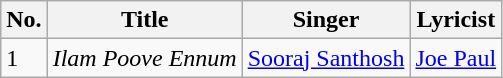<table class="wikitable">
<tr>
<th>No.</th>
<th>Title</th>
<th>Singer</th>
<th>Lyricist</th>
</tr>
<tr>
<td>1</td>
<td><em>Ilam Poove Ennum</em></td>
<td><a href='#'>Sooraj Santhosh</a></td>
<td><a href='#'>Joe Paul</a></td>
</tr>
</table>
